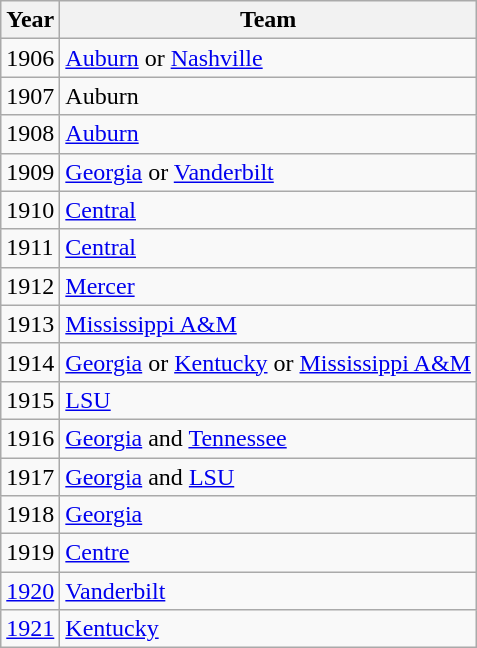<table class=wikitable>
<tr>
<th>Year</th>
<th>Team</th>
</tr>
<tr>
<td>1906</td>
<td><a href='#'>Auburn</a> or <a href='#'>Nashville</a></td>
</tr>
<tr>
<td>1907</td>
<td>Auburn</td>
</tr>
<tr>
<td>1908</td>
<td><a href='#'>Auburn</a></td>
</tr>
<tr>
<td>1909</td>
<td><a href='#'>Georgia</a> or <a href='#'>Vanderbilt</a></td>
</tr>
<tr>
<td>1910</td>
<td><a href='#'>Central</a></td>
</tr>
<tr>
<td>1911</td>
<td><a href='#'>Central</a></td>
</tr>
<tr>
<td>1912</td>
<td><a href='#'>Mercer</a></td>
</tr>
<tr>
<td>1913</td>
<td><a href='#'>Mississippi A&M</a></td>
</tr>
<tr>
<td>1914</td>
<td><a href='#'>Georgia</a> or <a href='#'>Kentucky</a> or <a href='#'>Mississippi A&M</a></td>
</tr>
<tr>
<td>1915</td>
<td><a href='#'>LSU</a></td>
</tr>
<tr>
<td>1916</td>
<td><a href='#'>Georgia</a> and <a href='#'>Tennessee</a></td>
</tr>
<tr>
<td>1917</td>
<td><a href='#'>Georgia</a>  and <a href='#'>LSU</a></td>
</tr>
<tr>
<td>1918</td>
<td><a href='#'>Georgia</a></td>
</tr>
<tr>
<td>1919</td>
<td><a href='#'>Centre</a></td>
</tr>
<tr>
<td><a href='#'>1920</a></td>
<td><a href='#'>Vanderbilt</a></td>
</tr>
<tr>
<td><a href='#'>1921</a></td>
<td><a href='#'>Kentucky</a></td>
</tr>
</table>
